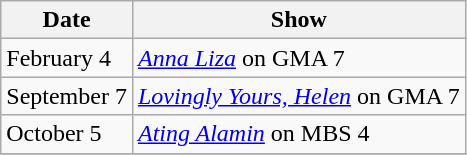<table class="wikitable">
<tr>
<th>Date</th>
<th>Show</th>
</tr>
<tr>
<td>February 4</td>
<td><em><a href='#'>Anna Liza</a></em> on GMA 7</td>
</tr>
<tr>
<td>September 7</td>
<td><em><a href='#'>Lovingly Yours, Helen</a></em> on GMA 7</td>
</tr>
<tr>
<td>October 5</td>
<td><em><a href='#'>Ating Alamin</a></em> on MBS 4</td>
</tr>
<tr>
</tr>
</table>
